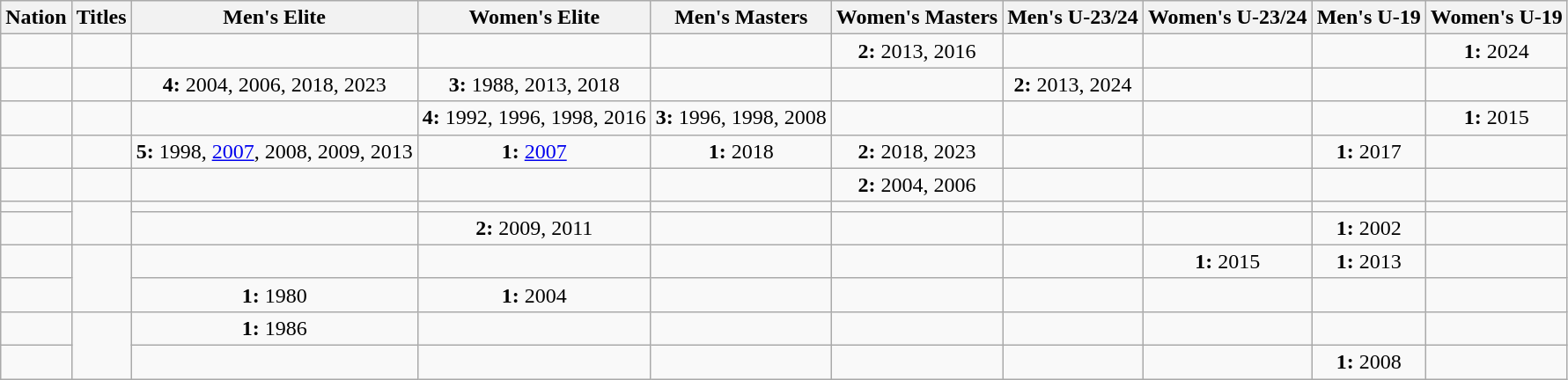<table class="wikitable" style="text-align:center">
<tr>
<th>Nation</th>
<th>Titles</th>
<th>Men's Elite</th>
<th>Women's Elite</th>
<th>Men's Masters</th>
<th>Women's Masters</th>
<th>Men's U-23/24</th>
<th>Women's U-23/24</th>
<th>Men's U-19</th>
<th>Women's U-19</th>
</tr>
<tr>
<td></td>
<td><strong></strong></td>
<td></td>
<td></td>
<td></td>
<td><strong>2:</strong> 2013, 2016</td>
<td></td>
<td></td>
<td></td>
<td><strong>1:</strong> 2024</td>
</tr>
<tr>
<td></td>
<td><strong></strong></td>
<td><strong>4:</strong> 2004, 2006, 2018, 2023</td>
<td><strong>3:</strong> 1988, 2013, 2018</td>
<td></td>
<td></td>
<td><strong>2:</strong> 2013, 2024</td>
<td></td>
<td></td>
<td></td>
</tr>
<tr>
<td></td>
<td><strong></strong></td>
<td></td>
<td><strong>4:</strong> 1992, 1996, 1998, 2016</td>
<td><strong>3:</strong> 1996, 1998, 2008</td>
<td></td>
<td></td>
<td></td>
<td></td>
<td><strong>1:</strong> 2015</td>
</tr>
<tr>
<td></td>
<td><strong></strong></td>
<td><strong>5:</strong> 1998, <a href='#'>2007</a>, 2008, 2009, 2013</td>
<td><strong>1:</strong> <a href='#'>2007</a></td>
<td><strong>1:</strong> 2018</td>
<td><strong>2:</strong> 2018, 2023</td>
<td></td>
<td></td>
<td><strong>1:</strong> 2017</td>
<td></td>
</tr>
<tr>
<td></td>
<td><strong></strong></td>
<td></td>
<td></td>
<td></td>
<td><strong>2:</strong> 2004, 2006</td>
<td></td>
<td></td>
<td></td>
<td></td>
</tr>
<tr>
<td></td>
<td rowspan=2><strong></strong></td>
<td></td>
<td></td>
<td></td>
<td></td>
<td></td>
<td></td>
<td></td>
<td></td>
</tr>
<tr>
<td></td>
<td></td>
<td><strong>2:</strong> 2009, 2011</td>
<td></td>
<td></td>
<td></td>
<td></td>
<td><strong>1:</strong> 2002</td>
<td></td>
</tr>
<tr>
<td></td>
<td rowspan=2><strong></strong></td>
<td></td>
<td></td>
<td></td>
<td></td>
<td></td>
<td><strong>1:</strong> 2015</td>
<td><strong>1:</strong> 2013</td>
<td></td>
</tr>
<tr>
<td></td>
<td><strong>1:</strong> 1980</td>
<td><strong>1:</strong> 2004</td>
<td></td>
<td></td>
<td></td>
<td></td>
<td></td>
<td></td>
</tr>
<tr>
<td></td>
<td rowspan=2><strong></strong></td>
<td><strong>1:</strong> 1986</td>
<td></td>
<td></td>
<td></td>
<td></td>
<td></td>
<td></td>
<td></td>
</tr>
<tr>
<td></td>
<td></td>
<td></td>
<td></td>
<td></td>
<td></td>
<td></td>
<td><strong>1:</strong> 2008</td>
<td></td>
</tr>
</table>
